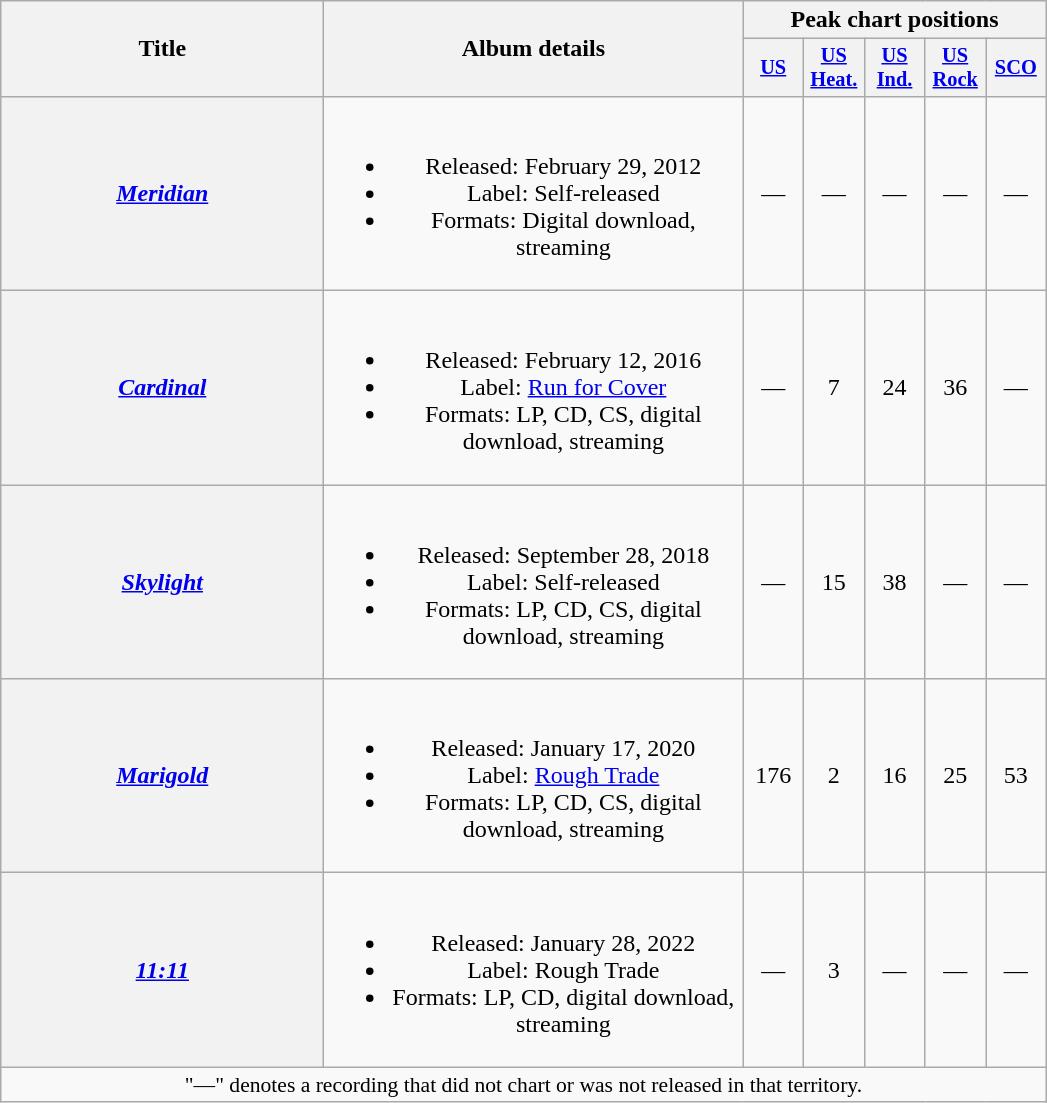<table class="wikitable plainrowheaders" style="text-align:center;">
<tr>
<th scope="col" rowspan="2" style="width:13em;">Title</th>
<th scope="col" rowspan="2" style="width:17em;">Album details</th>
<th scope="col" colspan="5">Peak chart positions</th>
</tr>
<tr>
<th scope="col" style="width:2.5em;font-size:85%;"><a href='#'>US</a><br></th>
<th scope="col" style="width:2.5em;font-size:85%;"><a href='#'>US Heat.</a><br></th>
<th scope="col" style="width:2.5em;font-size:85%;"><a href='#'>US Ind.</a><br></th>
<th scope="col" style="width:2.5em;font-size:85%;"><a href='#'>US Rock</a><br></th>
<th scope="col" style="width:2.5em;font-size:85%;"><a href='#'>SCO</a><br></th>
</tr>
<tr>
<th scope="row"><em><a href='#'>Meridian</a></em></th>
<td><br><ul><li>Released: February 29, 2012</li><li>Label: Self-released</li><li>Formats: Digital download, streaming</li></ul></td>
<td>—</td>
<td>—</td>
<td>—</td>
<td>—</td>
<td>—</td>
</tr>
<tr>
<th scope="row"><em><a href='#'>Cardinal</a></em></th>
<td><br><ul><li>Released: February 12, 2016</li><li>Label: <a href='#'>Run for Cover</a></li><li>Formats: LP, CD, CS, digital download, streaming</li></ul></td>
<td>—</td>
<td>7</td>
<td>24</td>
<td>36</td>
<td>—</td>
</tr>
<tr>
<th scope="row"><em><a href='#'>Skylight</a></em></th>
<td><br><ul><li>Released: September 28, 2018</li><li>Label: Self-released</li><li>Formats: LP, CD, CS, digital download, streaming</li></ul></td>
<td>—</td>
<td>15</td>
<td>38</td>
<td>—</td>
<td>—</td>
</tr>
<tr>
<th scope="row"><em><a href='#'>Marigold</a></em></th>
<td><br><ul><li>Released: January 17, 2020</li><li>Label: <a href='#'>Rough Trade</a></li><li>Formats: LP, CD, CS, digital download, streaming</li></ul></td>
<td>176</td>
<td>2</td>
<td>16</td>
<td>25</td>
<td>53</td>
</tr>
<tr>
<th scope="row"><em><a href='#'>11:11</a></em></th>
<td><br><ul><li>Released: January 28, 2022</li><li>Label: Rough Trade</li><li>Formats: LP, CD, digital download, streaming</li></ul></td>
<td>—</td>
<td>3</td>
<td>—</td>
<td>—</td>
<td>—</td>
</tr>
<tr>
<td colspan="14" style="font-size:90%">"—" denotes a recording that did not chart or was not released in that territory.</td>
</tr>
</table>
